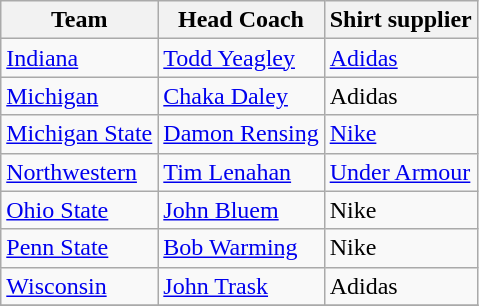<table class="wikitable sortable" style="text-align: left;">
<tr>
<th>Team</th>
<th>Head Coach</th>
<th>Shirt supplier</th>
</tr>
<tr>
<td><a href='#'>Indiana</a></td>
<td> <a href='#'>Todd Yeagley</a></td>
<td> <a href='#'>Adidas</a></td>
</tr>
<tr>
<td><a href='#'>Michigan</a></td>
<td> <a href='#'>Chaka Daley</a></td>
<td> Adidas</td>
</tr>
<tr>
<td><a href='#'>Michigan State</a></td>
<td> <a href='#'>Damon Rensing</a></td>
<td> <a href='#'>Nike</a></td>
</tr>
<tr>
<td><a href='#'>Northwestern</a></td>
<td> <a href='#'>Tim Lenahan</a></td>
<td> <a href='#'>Under Armour</a></td>
</tr>
<tr>
<td><a href='#'>Ohio State</a></td>
<td> <a href='#'>John Bluem</a></td>
<td> Nike</td>
</tr>
<tr>
<td><a href='#'>Penn State</a></td>
<td> <a href='#'>Bob Warming</a></td>
<td> Nike</td>
</tr>
<tr>
<td><a href='#'>Wisconsin</a></td>
<td> <a href='#'>John Trask</a></td>
<td> Adidas</td>
</tr>
<tr>
</tr>
</table>
